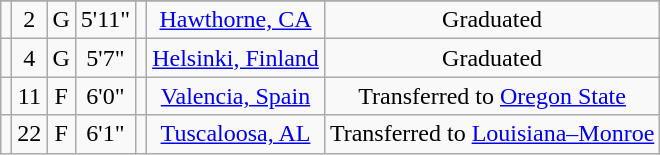<table class="wikitable sortable" border="1" style="text-align: center;">
<tr align=center>
</tr>
<tr>
<td></td>
<td>2</td>
<td>G</td>
<td>5'11"</td>
<td></td>
<td><a href='#'>Hawthorne, CA</a></td>
<td>Graduated</td>
</tr>
<tr>
<td></td>
<td>4</td>
<td>G</td>
<td>5'7"</td>
<td></td>
<td><a href='#'>Helsinki, Finland</a></td>
<td>Graduated</td>
</tr>
<tr>
<td></td>
<td>11</td>
<td>F</td>
<td>6'0"</td>
<td></td>
<td><a href='#'>Valencia, Spain</a></td>
<td>Transferred to <a href='#'>Oregon State</a></td>
</tr>
<tr>
<td></td>
<td>22</td>
<td>F</td>
<td>6'1"</td>
<td></td>
<td><a href='#'>Tuscaloosa, AL</a></td>
<td>Transferred to <a href='#'>Louisiana–Monroe</a></td>
</tr>
</table>
